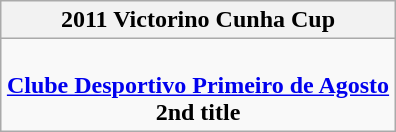<table class=wikitable style="text-align:center; margin:auto">
<tr>
<th>2011 Victorino Cunha Cup</th>
</tr>
<tr>
<td><br><strong><a href='#'>Clube Desportivo Primeiro de Agosto</a></strong><br><strong>2nd title</strong></td>
</tr>
</table>
